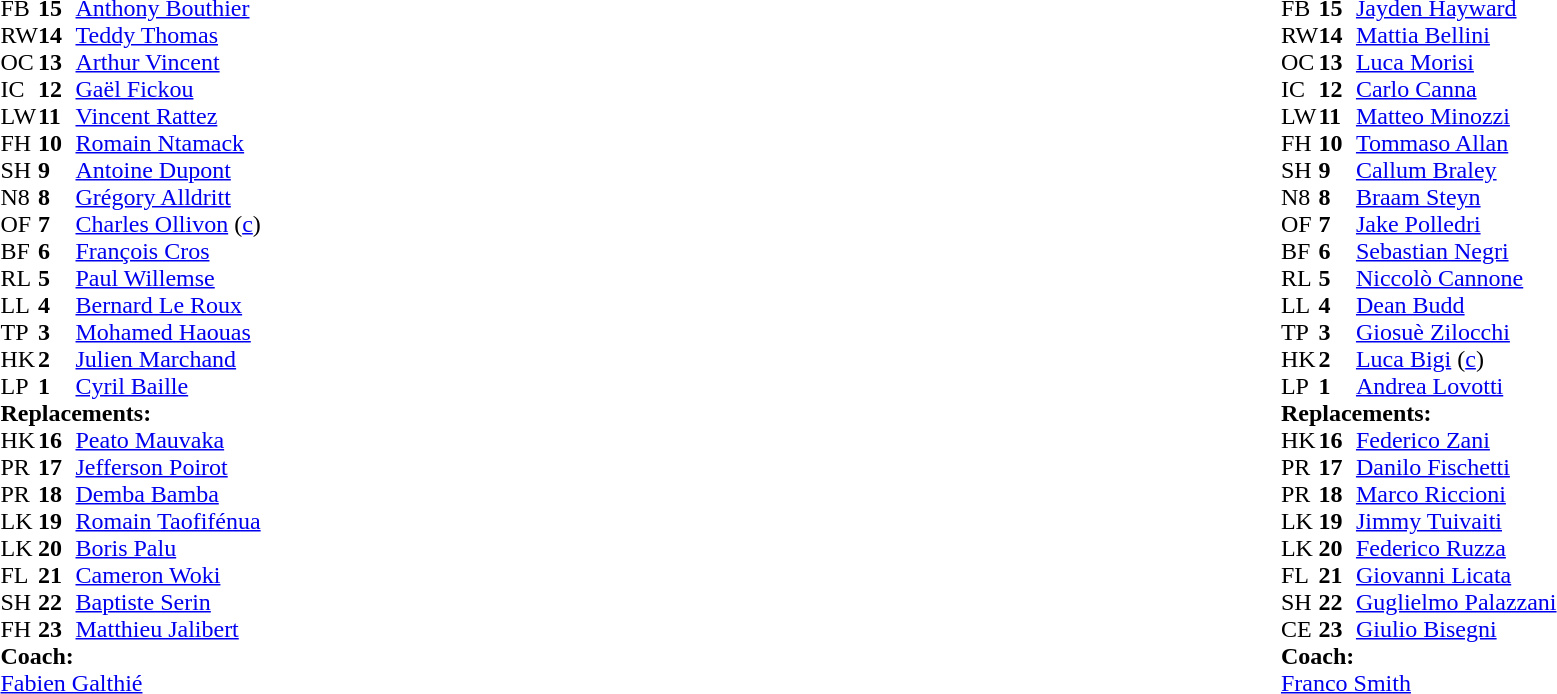<table style="width:100%">
<tr>
<td style="vertical-align:top; width:50%"><br><table cellspacing="0" cellpadding="0">
<tr>
<th width="25"></th>
<th width="25"></th>
</tr>
<tr>
<td>FB</td>
<td><strong>15</strong></td>
<td><a href='#'>Anthony Bouthier</a></td>
</tr>
<tr>
<td>RW</td>
<td><strong>14</strong></td>
<td><a href='#'>Teddy Thomas</a></td>
</tr>
<tr>
<td>OC</td>
<td><strong>13</strong></td>
<td><a href='#'>Arthur Vincent</a></td>
</tr>
<tr>
<td>IC</td>
<td><strong>12</strong></td>
<td><a href='#'>Gaël Fickou</a></td>
</tr>
<tr>
<td>LW</td>
<td><strong>11</strong></td>
<td><a href='#'>Vincent Rattez</a></td>
<td></td>
<td></td>
<td></td>
</tr>
<tr>
<td>FH</td>
<td><strong>10</strong></td>
<td><a href='#'>Romain Ntamack</a></td>
<td></td>
<td></td>
<td></td>
</tr>
<tr>
<td>SH</td>
<td><strong>9</strong></td>
<td><a href='#'>Antoine Dupont</a></td>
<td></td>
<td></td>
</tr>
<tr>
<td>N8</td>
<td><strong>8</strong></td>
<td><a href='#'>Grégory Alldritt</a></td>
</tr>
<tr>
<td>OF</td>
<td><strong>7</strong></td>
<td><a href='#'>Charles Ollivon</a> (<a href='#'>c</a>)</td>
</tr>
<tr>
<td>BF</td>
<td><strong>6</strong></td>
<td><a href='#'>François Cros</a></td>
<td></td>
<td></td>
</tr>
<tr>
<td>RL</td>
<td><strong>5</strong></td>
<td><a href='#'>Paul Willemse</a></td>
<td></td>
<td></td>
</tr>
<tr>
<td>LL</td>
<td><strong>4</strong></td>
<td><a href='#'>Bernard Le Roux</a></td>
<td></td>
<td></td>
</tr>
<tr>
<td>TP</td>
<td><strong>3</strong></td>
<td><a href='#'>Mohamed Haouas</a></td>
<td></td>
<td></td>
</tr>
<tr>
<td>HK</td>
<td><strong>2</strong></td>
<td><a href='#'>Julien Marchand</a></td>
<td></td>
<td></td>
</tr>
<tr>
<td>LP</td>
<td><strong>1</strong></td>
<td><a href='#'>Cyril Baille</a></td>
<td></td>
<td></td>
</tr>
<tr>
<td colspan="4"><strong>Replacements:</strong></td>
</tr>
<tr>
<td>HK</td>
<td><strong>16</strong></td>
<td><a href='#'>Peato Mauvaka</a></td>
<td></td>
<td></td>
</tr>
<tr>
<td>PR</td>
<td><strong>17</strong></td>
<td><a href='#'>Jefferson Poirot</a></td>
<td></td>
<td></td>
</tr>
<tr>
<td>PR</td>
<td><strong>18</strong></td>
<td><a href='#'>Demba Bamba</a></td>
<td></td>
<td></td>
</tr>
<tr>
<td>LK</td>
<td><strong>19</strong></td>
<td><a href='#'>Romain Taofifénua</a></td>
<td></td>
<td></td>
</tr>
<tr>
<td>LK</td>
<td><strong>20</strong></td>
<td><a href='#'>Boris Palu</a></td>
<td></td>
<td></td>
</tr>
<tr>
<td>FL</td>
<td><strong>21</strong></td>
<td><a href='#'>Cameron Woki</a></td>
<td></td>
<td></td>
</tr>
<tr>
<td>SH</td>
<td><strong>22</strong></td>
<td><a href='#'>Baptiste Serin</a></td>
<td></td>
<td></td>
</tr>
<tr>
<td>FH</td>
<td><strong>23</strong></td>
<td><a href='#'>Matthieu Jalibert</a></td>
<td></td>
<td></td>
</tr>
<tr>
<td colspan="4"><strong>Coach:</strong></td>
</tr>
<tr>
<td colspan="4"><a href='#'>Fabien Galthié</a></td>
</tr>
</table>
</td>
<td style="vertical-align:top"></td>
<td style="vertical-align:top; width:50%"><br><table cellspacing="0" cellpadding="0" style="margin:auto">
<tr>
<th width="25"></th>
<th width="25"></th>
</tr>
<tr>
<td>FB</td>
<td><strong>15</strong></td>
<td><a href='#'>Jayden Hayward</a></td>
</tr>
<tr>
<td>RW</td>
<td><strong>14</strong></td>
<td><a href='#'>Mattia Bellini</a></td>
</tr>
<tr>
<td>OC</td>
<td><strong>13</strong></td>
<td><a href='#'>Luca Morisi</a></td>
</tr>
<tr>
<td>IC</td>
<td><strong>12</strong></td>
<td><a href='#'>Carlo Canna</a></td>
</tr>
<tr>
<td>LW</td>
<td><strong>11</strong></td>
<td><a href='#'>Matteo Minozzi</a></td>
</tr>
<tr>
<td>FH</td>
<td><strong>10</strong></td>
<td><a href='#'>Tommaso Allan</a></td>
<td></td>
<td></td>
</tr>
<tr>
<td>SH</td>
<td><strong>9</strong></td>
<td><a href='#'>Callum Braley</a></td>
<td></td>
<td></td>
</tr>
<tr>
<td>N8</td>
<td><strong>8</strong></td>
<td><a href='#'>Braam Steyn</a></td>
</tr>
<tr>
<td>OF</td>
<td><strong>7</strong></td>
<td><a href='#'>Jake Polledri</a></td>
<td></td>
<td></td>
</tr>
<tr>
<td>BF</td>
<td><strong>6</strong></td>
<td><a href='#'>Sebastian Negri</a></td>
<td></td>
<td></td>
</tr>
<tr>
<td>RL</td>
<td><strong>5</strong></td>
<td><a href='#'>Niccolò Cannone</a></td>
</tr>
<tr>
<td>LL</td>
<td><strong>4</strong></td>
<td><a href='#'>Dean Budd</a></td>
<td></td>
<td></td>
</tr>
<tr>
<td>TP</td>
<td><strong>3</strong></td>
<td><a href='#'>Giosuè Zilocchi</a></td>
<td></td>
<td></td>
</tr>
<tr>
<td>HK</td>
<td><strong>2</strong></td>
<td><a href='#'>Luca Bigi</a> (<a href='#'>c</a>)</td>
<td></td>
<td></td>
</tr>
<tr>
<td>LP</td>
<td><strong>1</strong></td>
<td><a href='#'>Andrea Lovotti</a></td>
<td></td>
<td></td>
</tr>
<tr>
<td colspan="4"><strong>Replacements:</strong></td>
</tr>
<tr>
<td>HK</td>
<td><strong>16</strong></td>
<td><a href='#'>Federico Zani</a></td>
<td></td>
<td></td>
</tr>
<tr>
<td>PR</td>
<td><strong>17</strong></td>
<td><a href='#'>Danilo Fischetti</a></td>
<td></td>
<td></td>
</tr>
<tr>
<td>PR</td>
<td><strong>18</strong></td>
<td><a href='#'>Marco Riccioni</a></td>
<td></td>
<td></td>
</tr>
<tr>
<td>LK</td>
<td><strong>19</strong></td>
<td><a href='#'>Jimmy Tuivaiti</a></td>
<td></td>
<td></td>
</tr>
<tr>
<td>LK</td>
<td><strong>20</strong></td>
<td><a href='#'>Federico Ruzza</a></td>
<td></td>
<td></td>
</tr>
<tr>
<td>FL</td>
<td><strong>21</strong></td>
<td><a href='#'>Giovanni Licata</a></td>
<td></td>
<td></td>
</tr>
<tr>
<td>SH</td>
<td><strong>22</strong></td>
<td><a href='#'>Guglielmo Palazzani</a></td>
<td></td>
<td></td>
</tr>
<tr>
<td>CE</td>
<td><strong>23</strong></td>
<td><a href='#'>Giulio Bisegni</a></td>
<td></td>
<td></td>
</tr>
<tr>
<td colspan="4"><strong>Coach:</strong></td>
</tr>
<tr>
<td colspan="4"><a href='#'>Franco Smith</a></td>
</tr>
</table>
</td>
</tr>
</table>
